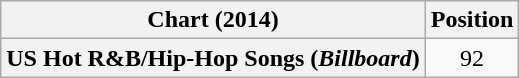<table class="wikitable plainrowheaders">
<tr>
<th scope="col">Chart (2014)</th>
<th scope="col">Position</th>
</tr>
<tr>
<th scope="row">US Hot R&B/Hip-Hop Songs (<em>Billboard</em>)</th>
<td style="text-align:center">92</td>
</tr>
</table>
